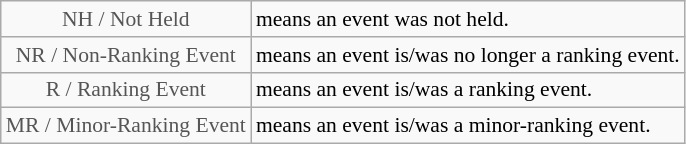<table class="wikitable" style="font-size:90%">
<tr>
<td style="text-align:center; color:#555555;" colspan="4">NH / Not Held</td>
<td>means an event was not held.</td>
</tr>
<tr>
<td style="text-align:center; color:#555555;" colspan="4">NR / Non-Ranking Event</td>
<td>means an event is/was no longer a ranking event.</td>
</tr>
<tr>
<td style="text-align:center; color:#555555;" colspan="4">R / Ranking Event</td>
<td>means an event is/was a ranking event.</td>
</tr>
<tr>
<td style="text-align:center; color:#555555;" colspan="4">MR / Minor-Ranking Event</td>
<td>means an event is/was a minor-ranking event.</td>
</tr>
</table>
